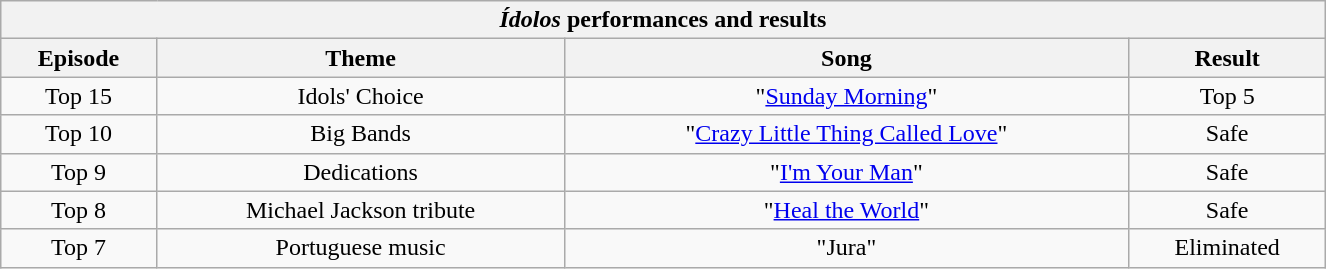<table class="wikitable collapsible collapsed" style="width:70%; margin:1em auto 1em auto; text-align:center;">
<tr>
<th colspan="4"><em>Ídolos</em> performances and results</th>
</tr>
<tr>
<th scope="col">Episode</th>
<th scope="col">Theme</th>
<th scope="col">Song</th>
<th scope="col">Result</th>
</tr>
<tr>
<td>Top 15</td>
<td>Idols' Choice</td>
<td>"<a href='#'>Sunday Morning</a>"</td>
<td>Top 5</td>
</tr>
<tr>
<td>Top 10</td>
<td>Big Bands</td>
<td>"<a href='#'>Crazy Little Thing Called Love</a>"</td>
<td>Safe</td>
</tr>
<tr>
<td>Top 9</td>
<td>Dedications</td>
<td>"<a href='#'>I'm Your Man</a>"</td>
<td>Safe</td>
</tr>
<tr>
<td>Top 8</td>
<td>Michael Jackson tribute</td>
<td>"<a href='#'>Heal the World</a>"</td>
<td>Safe</td>
</tr>
<tr>
<td>Top 7</td>
<td>Portuguese music</td>
<td>"Jura"</td>
<td>Eliminated</td>
</tr>
</table>
